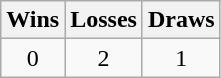<table class="wikitable">
<tr>
<th>Wins</th>
<th>Losses</th>
<th>Draws</th>
</tr>
<tr>
<td align=center>0</td>
<td align=center>2</td>
<td align=center>1</td>
</tr>
</table>
